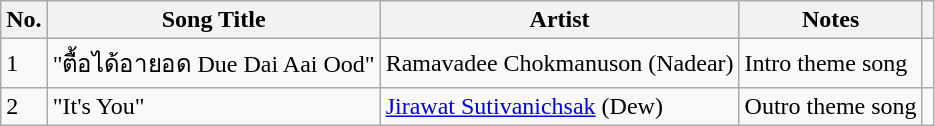<table class="wikitable">
<tr>
<th>No.</th>
<th>Song Title</th>
<th>Artist</th>
<th>Notes</th>
<th></th>
</tr>
<tr>
<td>1</td>
<td>"ตื้อได้อายอด Due Dai Aai Ood"</td>
<td>Ramavadee Chokmanuson (Nadear)</td>
<td>Intro theme song</td>
<td></td>
</tr>
<tr>
<td>2</td>
<td>"It's You"</td>
<td><a href='#'>Jirawat Sutivanichsak</a> (Dew)</td>
<td>Outro theme song</td>
<td></td>
</tr>
</table>
